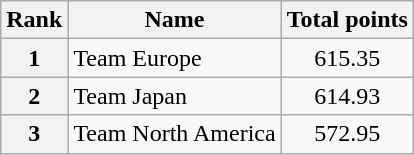<table class="wikitable sortable">
<tr>
<th>Rank</th>
<th>Name</th>
<th>Total points</th>
</tr>
<tr>
<th>1</th>
<td>Team Europe</td>
<td align="center">615.35</td>
</tr>
<tr>
<th>2</th>
<td>Team Japan</td>
<td align="center">614.93</td>
</tr>
<tr>
<th>3</th>
<td>Team North America</td>
<td align="center">572.95</td>
</tr>
</table>
